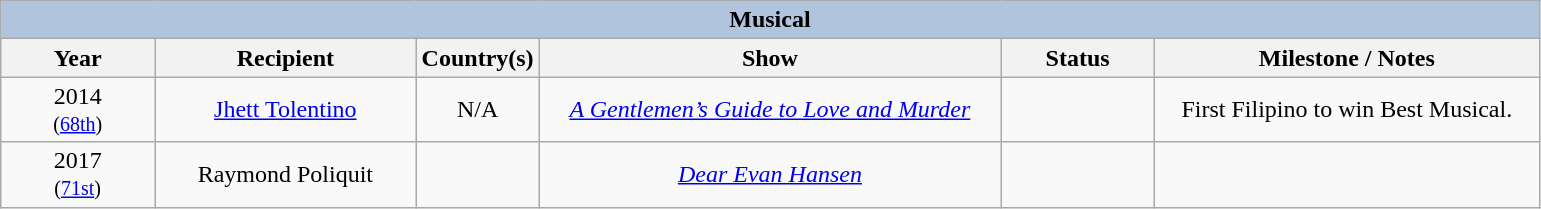<table class="wikitable" style="text-align: center">
<tr>
<th colspan="6" style="background:#B0C4DE;">Musical</th>
</tr>
<tr style="background:#ebf5ff;">
<th width="10%">Year</th>
<th width="17%">Recipient</th>
<th width="8%">Country(s)</th>
<th width="30%">Show</th>
<th width="10%">Status</th>
<th width="25%">Milestone / Notes</th>
</tr>
<tr>
<td>2014<br><small>(<a href='#'>68th</a>)</small></td>
<td><a href='#'>Jhett Tolentino</a></td>
<td>N/A</td>
<td><em><a href='#'>A Gentlemen’s Guide to Love and Murder</a></em></td>
<td></td>
<td>First Filipino to win Best Musical.</td>
</tr>
<tr>
<td>2017<br><small>(<a href='#'>71st</a>)</small></td>
<td>Raymond Poliquit</td>
<td></td>
<td><em><a href='#'>Dear Evan Hansen</a></em></td>
<td></td>
<td></td>
</tr>
</table>
